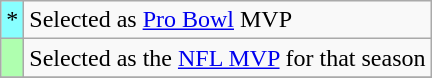<table class="wikitable plainrowheaders" border="1">
<tr>
<td bgcolor="#88FFFF" align="center">*</td>
<td>Selected as <a href='#'>Pro Bowl</a> MVP</td>
</tr>
<tr>
<td bgcolor="#AFFFAF" align="center"></td>
<td>Selected as the <a href='#'>NFL MVP</a> for that season</td>
</tr>
<tr>
</tr>
</table>
